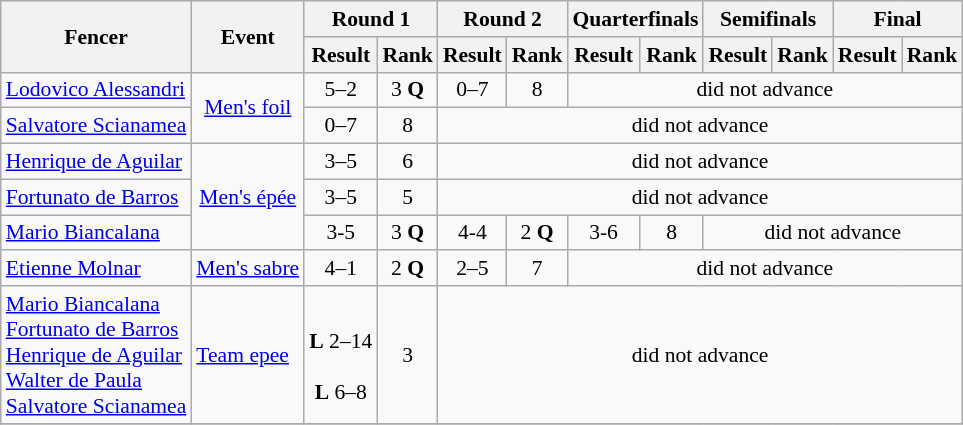<table class=wikitable style="font-size:90%">
<tr>
<th rowspan=2>Fencer</th>
<th rowspan=2>Event</th>
<th colspan=2>Round 1</th>
<th colspan=2>Round 2</th>
<th colspan=2>Quarterfinals</th>
<th colspan=2>Semifinals</th>
<th colspan=2>Final</th>
</tr>
<tr>
<th>Result</th>
<th>Rank</th>
<th>Result</th>
<th>Rank</th>
<th>Result</th>
<th>Rank</th>
<th>Result</th>
<th>Rank</th>
<th>Result</th>
<th>Rank</th>
</tr>
<tr>
<td><a href='#'>Lodovico Alessandri</a></td>
<td align=center rowspan=2><a href='#'>Men's foil</a></td>
<td align=center>5–2</td>
<td align=center>3 <strong>Q</strong></td>
<td align=center>0–7</td>
<td align=center>8</td>
<td align=center colspan=6>did not advance</td>
</tr>
<tr>
<td><a href='#'>Salvatore Scianamea</a></td>
<td align=center>0–7</td>
<td align=center>8</td>
<td align=center colspan=8>did not advance</td>
</tr>
<tr>
<td><a href='#'>Henrique de Aguilar</a></td>
<td align=center rowspan=3><a href='#'>Men's épée</a></td>
<td align=center>3–5</td>
<td align=center>6</td>
<td align=center colspan=8>did not advance</td>
</tr>
<tr>
<td><a href='#'>Fortunato de Barros</a></td>
<td align=center>3–5</td>
<td align=center>5</td>
<td align=center colspan=8>did not advance</td>
</tr>
<tr>
<td><a href='#'>Mario Biancalana</a></td>
<td align=center>3-5</td>
<td align=center>3 <strong>Q</strong></td>
<td align=center>4-4</td>
<td align=center>2 <strong>Q</strong></td>
<td align=center>3-6</td>
<td align=center>8</td>
<td align=center colspan=4>did not advance</td>
</tr>
<tr>
<td><a href='#'>Etienne Molnar</a></td>
<td align=center rowspan=1><a href='#'>Men's sabre</a></td>
<td align=center>4–1</td>
<td align=center>2 <strong>Q</strong></td>
<td align=center>2–5</td>
<td align=center>7</td>
<td align=center colspan=8>did not advance</td>
</tr>
<tr>
<td><a href='#'>Mario Biancalana</a><br> <a href='#'>Fortunato de Barros</a><br> <a href='#'>Henrique de Aguilar</a><br><a href='#'>Walter de Paula</a><br><a href='#'>Salvatore Scianamea</a></td>
<td><a href='#'>Team epee</a></td>
<td align=center><br> <strong>L</strong> 2–14<br><br> <strong>L</strong> 6–8</td>
<td align=center>3</td>
<td align=center colspan=8>did not advance</td>
</tr>
<tr>
</tr>
</table>
